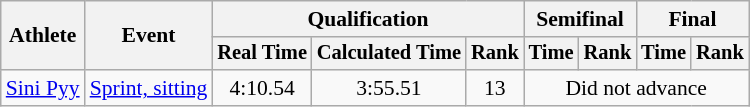<table class="wikitable" style="font-size:90%">
<tr>
<th rowspan="2">Athlete</th>
<th rowspan="2">Event</th>
<th colspan="3">Qualification</th>
<th colspan="2">Semifinal</th>
<th colspan="2">Final</th>
</tr>
<tr style="font-size:95%">
<th>Real Time</th>
<th>Calculated Time</th>
<th>Rank</th>
<th>Time</th>
<th>Rank</th>
<th>Time</th>
<th>Rank</th>
</tr>
<tr align=center>
<td align=left><a href='#'>Sini Pyy</a></td>
<td align=left><a href='#'>Sprint, sitting</a></td>
<td>4:10.54</td>
<td>3:55.51</td>
<td>13</td>
<td colspan=4>Did not advance</td>
</tr>
</table>
